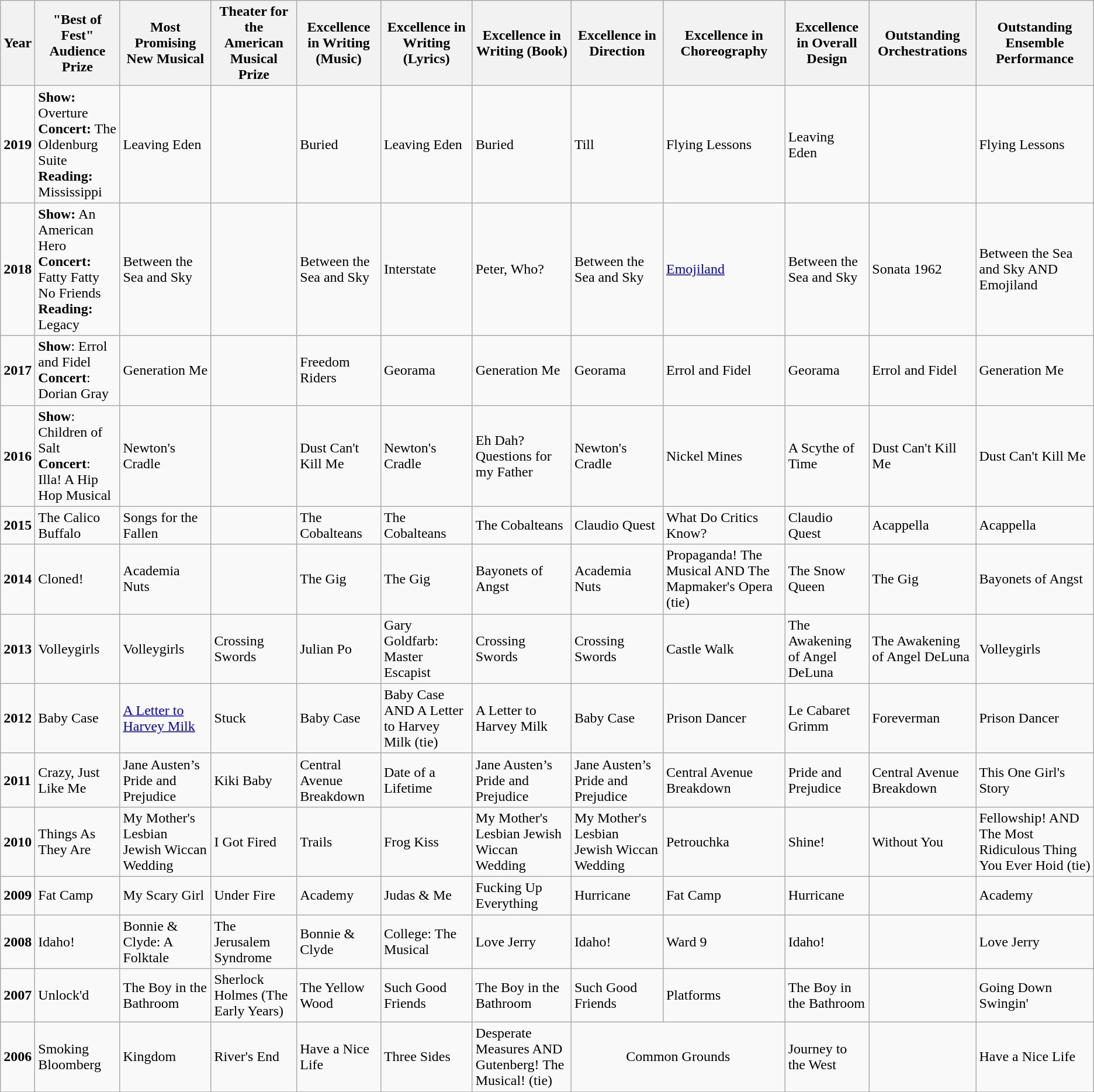<table class="wikitable">
<tr>
<th>Year</th>
<th>"Best of Fest" Audience Prize</th>
<th>Most Promising New Musical</th>
<th>Theater for the American Musical Prize</th>
<th>Excellence in Writing (Music)</th>
<th>Excellence in Writing (Lyrics)</th>
<th>Excellence in Writing (Book)</th>
<th>Excellence in Direction</th>
<th>Excellence in Choreography</th>
<th>Excellence in Overall Design</th>
<th>Outstanding Orchestrations</th>
<th>Outstanding Ensemble Performance</th>
</tr>
<tr>
<td><strong>2019</strong></td>
<td><strong>Show:</strong> Overture<br><strong>Concert:</strong> The Oldenburg Suite<br><strong>Reading:</strong> Mississippi</td>
<td>Leaving Eden</td>
<td></td>
<td>Buried</td>
<td>Leaving Eden</td>
<td>Buried</td>
<td>Till</td>
<td>Flying Lessons</td>
<td>Leaving Eden</td>
<td></td>
<td>Flying Lessons</td>
</tr>
<tr>
<td><strong>2018</strong></td>
<td><strong>Show:</strong> An American Hero<br><strong>Concert:</strong> Fatty Fatty No Friends<br><strong>Reading:</strong> Legacy</td>
<td>Between the Sea and Sky</td>
<td></td>
<td>Between the Sea and Sky</td>
<td>Interstate</td>
<td>Peter, Who?</td>
<td>Between the Sea and Sky</td>
<td><a href='#'>Emojiland</a></td>
<td>Between the Sea and Sky</td>
<td>Sonata 1962</td>
<td>Between the Sea and Sky AND Emojiland</td>
</tr>
<tr>
<td><strong>2017</strong></td>
<td><strong>Show</strong>: Errol and Fidel<br><strong>Concert</strong>: Dorian Gray</td>
<td>Generation Me</td>
<td></td>
<td>Freedom Riders</td>
<td>Georama</td>
<td>Generation Me</td>
<td>Georama</td>
<td>Errol and Fidel</td>
<td>Georama</td>
<td>Errol and Fidel</td>
<td>Generation Me</td>
</tr>
<tr>
<td><strong>2016</strong></td>
<td><strong>Show</strong>: Children of Salt<br><strong>Concert</strong>: Illa! A Hip Hop Musical</td>
<td>Newton's Cradle</td>
<td></td>
<td>Dust Can't Kill Me</td>
<td>Newton's Cradle</td>
<td>Eh Dah? Questions for my Father</td>
<td>Newton's Cradle</td>
<td>Nickel Mines</td>
<td>A Scythe of Time</td>
<td>Dust Can't Kill Me</td>
<td>Dust Can't Kill Me</td>
</tr>
<tr>
<td><strong>2015</strong></td>
<td>The Calico Buffalo</td>
<td>Songs for the Fallen</td>
<td></td>
<td>The Cobalteans</td>
<td>The Cobalteans</td>
<td>The Cobalteans</td>
<td>Claudio Quest</td>
<td>What Do Critics Know?</td>
<td>Claudio Quest</td>
<td>Acappella</td>
<td>Acappella</td>
</tr>
<tr>
<td><strong>2014</strong></td>
<td>Cloned!</td>
<td>Academia Nuts</td>
<td></td>
<td>The Gig</td>
<td>The Gig</td>
<td>Bayonets of Angst</td>
<td>Academia Nuts</td>
<td>Propaganda! The Musical AND The Mapmaker's Opera (tie)</td>
<td>The Snow Queen</td>
<td>The Gig</td>
<td>Bayonets of Angst</td>
</tr>
<tr>
<td><strong>2013</strong></td>
<td>Volleygirls</td>
<td>Volleygirls</td>
<td>Crossing Swords</td>
<td>Julian Po</td>
<td>Gary Goldfarb: Master Escapist</td>
<td>Crossing Swords</td>
<td>Crossing Swords</td>
<td>Castle Walk</td>
<td>The Awakening of Angel DeLuna</td>
<td>The Awakening of Angel DeLuna</td>
<td>Volleygirls</td>
</tr>
<tr>
<td><strong>2012</strong></td>
<td>Baby Case</td>
<td><a href='#'>A Letter to Harvey Milk</a></td>
<td>Stuck</td>
<td>Baby Case</td>
<td>Baby Case AND A Letter to Harvey Milk (tie)</td>
<td>A Letter to Harvey Milk</td>
<td>Baby Case</td>
<td>Prison Dancer</td>
<td>Le Cabaret Grimm</td>
<td>Foreverman</td>
<td>Prison Dancer</td>
</tr>
<tr>
<td><strong>2011</strong></td>
<td>Crazy, Just Like Me</td>
<td>Jane Austen’s Pride and Prejudice</td>
<td>Kiki Baby</td>
<td>Central Avenue Breakdown</td>
<td>Date of a Lifetime</td>
<td>Jane Austen’s Pride and Prejudice</td>
<td>Jane Austen’s Pride and Prejudice</td>
<td>Central Avenue Breakdown</td>
<td>Pride and Prejudice</td>
<td>Central Avenue Breakdown</td>
<td>This One Girl's Story</td>
</tr>
<tr>
<td><strong>2010</strong></td>
<td>Things As They Are</td>
<td>My Mother's Lesbian Jewish Wiccan Wedding</td>
<td>I Got Fired</td>
<td>Trails</td>
<td>Frog Kiss</td>
<td>My Mother's Lesbian Jewish Wiccan Wedding</td>
<td>My Mother's Lesbian Jewish Wiccan Wedding</td>
<td>Petrouchka</td>
<td>Shine!</td>
<td>Without You</td>
<td>Fellowship! AND The Most Ridiculous Thing You Ever Hoid (tie)</td>
</tr>
<tr>
<td><strong>2009</strong></td>
<td>Fat Camp</td>
<td>My Scary Girl</td>
<td>Under Fire</td>
<td>Academy</td>
<td>Judas & Me</td>
<td>Fucking Up Everything</td>
<td>Hurricane</td>
<td>Fat Camp</td>
<td>Hurricane</td>
<td></td>
<td>Academy</td>
</tr>
<tr>
<td><strong>2008</strong></td>
<td>Idaho!</td>
<td>Bonnie & Clyde: A Folktale</td>
<td>The Jerusalem Syndrome</td>
<td>Bonnie & Clyde</td>
<td>College: The Musical</td>
<td>Love Jerry</td>
<td>Idaho!</td>
<td>Ward 9</td>
<td>Idaho!</td>
<td></td>
<td>Love Jerry</td>
</tr>
<tr>
<td><strong>2007</strong></td>
<td>Unlock'd</td>
<td>The Boy in the Bathroom</td>
<td>Sherlock Holmes (The Early Years)</td>
<td>The Yellow Wood</td>
<td>Such Good Friends</td>
<td>The Boy in the Bathroom</td>
<td>Such Good Friends</td>
<td>Platforms</td>
<td>The Boy in the Bathroom</td>
<td></td>
<td>Going Down Swingin'</td>
</tr>
<tr>
<td><strong>2006</strong></td>
<td>Smoking Bloomberg</td>
<td>Kingdom</td>
<td>River's End</td>
<td>Have a Nice Life</td>
<td>Three Sides</td>
<td>Desperate Measures AND Gutenberg! The Musical! (tie)</td>
<td colspan="2" style="text-align: center;">Common Grounds</td>
<td>Journey to the West</td>
<td></td>
<td>Have a Nice Life</td>
</tr>
<tr>
</tr>
</table>
